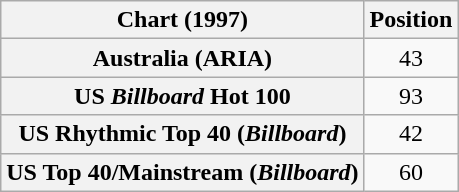<table class="wikitable sortable plainrowheaders" style="text-align:center">
<tr>
<th>Chart (1997)</th>
<th>Position</th>
</tr>
<tr>
<th scope="row">Australia (ARIA)</th>
<td>43</td>
</tr>
<tr>
<th scope="row">US <em>Billboard</em> Hot 100</th>
<td>93</td>
</tr>
<tr>
<th scope="row">US Rhythmic Top 40 (<em>Billboard</em>)</th>
<td>42</td>
</tr>
<tr>
<th scope="row">US Top 40/Mainstream (<em>Billboard</em>)</th>
<td>60</td>
</tr>
</table>
